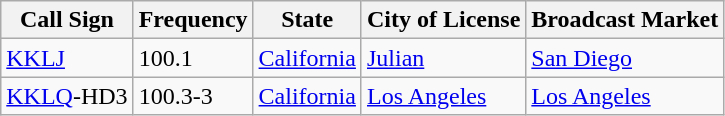<table class="wikitable sortable">
<tr>
<th>Call Sign</th>
<th>Frequency</th>
<th>State</th>
<th>City of License</th>
<th>Broadcast Market</th>
</tr>
<tr>
<td><a href='#'>KKLJ</a></td>
<td>100.1</td>
<td><a href='#'>California</a></td>
<td><a href='#'>Julian</a></td>
<td><a href='#'>San Diego</a></td>
</tr>
<tr>
<td><a href='#'>KKLQ</a>-HD3</td>
<td>100.3-3</td>
<td><a href='#'>California</a></td>
<td><a href='#'>Los Angeles</a></td>
<td><a href='#'>Los Angeles</a></td>
</tr>
</table>
